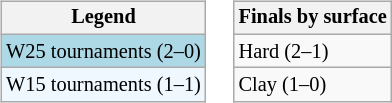<table>
<tr valign=top>
<td><br><table class="wikitable" style="font-size:85%">
<tr>
<th>Legend</th>
</tr>
<tr style="background:lightblue;">
<td>W25 tournaments (2–0)</td>
</tr>
<tr style="background:#f0f8ff;">
<td>W15 tournaments (1–1)</td>
</tr>
</table>
</td>
<td><br><table class="wikitable" style="font-size:85%;">
<tr>
<th>Finals by surface</th>
</tr>
<tr>
<td>Hard (2–1)</td>
</tr>
<tr>
<td>Clay (1–0)</td>
</tr>
</table>
</td>
</tr>
</table>
